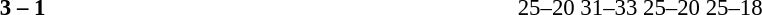<table width=100% cellspacing=1>
<tr>
<th width=20%></th>
<th width=12%></th>
<th width=20%></th>
<th width=33%></th>
<td></td>
</tr>
<tr style=font-size:95%>
<td align=right><strong></strong></td>
<td align=center><strong>3 – 1</strong></td>
<td></td>
<td>25–20 31–33 25–20 25–18</td>
</tr>
</table>
